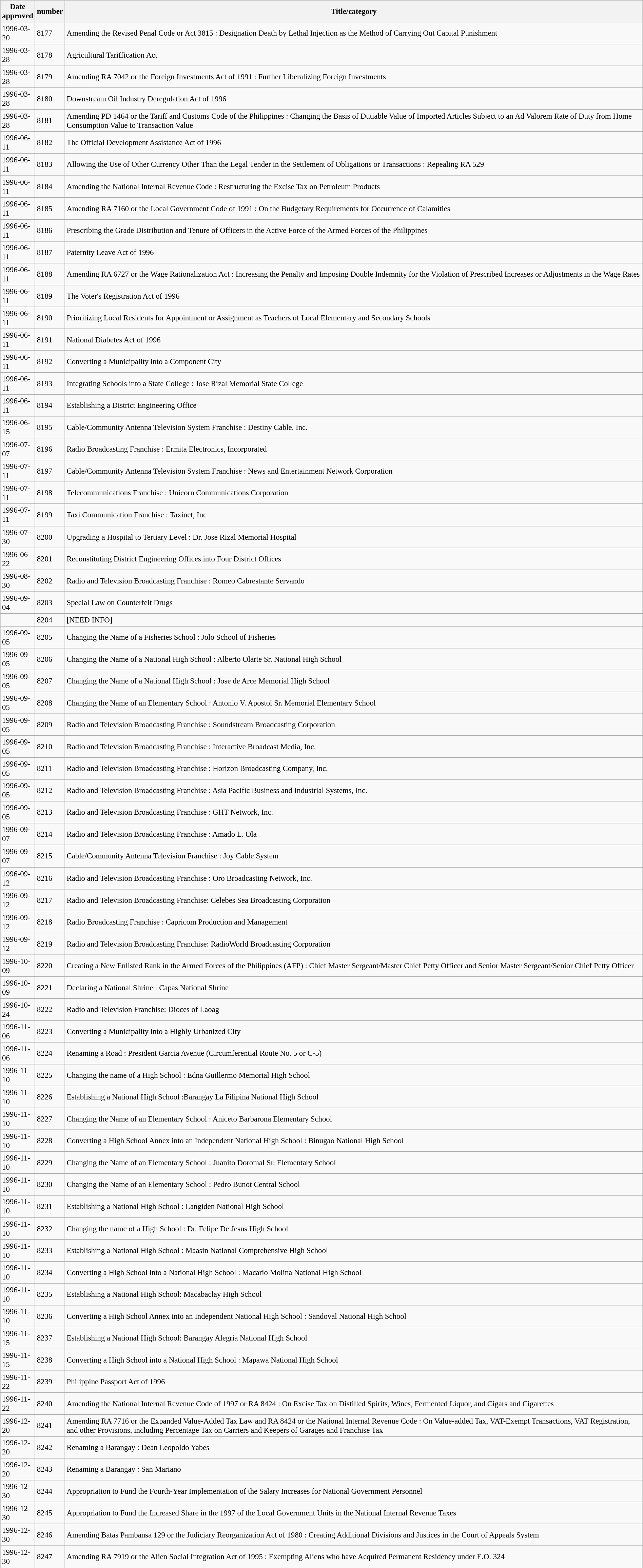<table class="wikitable sortable collapsible collapsed plainrowheaders" style="width: 100%; font-size: 95%">
<tr>
<th scope="col" data-sort-type="isoDate" style="width:  50px;">Date approved</th>
<th scope="col"> number</th>
<th scope="col">Title/category</th>
</tr>
<tr>
<td>1996-03-20</td>
<td>8177</td>
<td>Amending the Revised Penal Code or Act 3815 : Designation Death by Lethal Injection as the Method of Carrying Out Capital Punishment</td>
</tr>
<tr>
<td>1996-03-28</td>
<td>8178</td>
<td>Agricultural Tariffication Act</td>
</tr>
<tr>
<td>1996-03-28</td>
<td>8179</td>
<td>Amending RA 7042 or the Foreign Investments Act of 1991 : Further Liberalizing Foreign Investments</td>
</tr>
<tr>
<td>1996-03-28</td>
<td>8180</td>
<td>Downstream Oil Industry Deregulation Act of 1996</td>
</tr>
<tr>
<td>1996-03-28</td>
<td>8181</td>
<td>Amending PD 1464 or the Tariff and Customs Code of the Philippines : Changing the Basis of Dutiable Value of Imported Articles Subject to an Ad Valorem Rate of Duty from Home Consumption Value to Transaction Value</td>
</tr>
<tr>
<td>1996-06-11</td>
<td>8182</td>
<td>The Official Development Assistance Act of 1996</td>
</tr>
<tr>
<td>1996-06-11</td>
<td>8183</td>
<td>Allowing the Use of Other Currency Other Than the Legal Tender in the Settlement of Obligations or Transactions : Repealing RA 529</td>
</tr>
<tr>
<td>1996-06-11</td>
<td>8184</td>
<td>Amending the National Internal Revenue Code : Restructuring the Excise Tax on Petroleum Products</td>
</tr>
<tr>
<td>1996-06-11</td>
<td>8185</td>
<td>Amending RA 7160 or the Local Government Code of 1991 : On the Budgetary Requirements for Occurrence of Calamities</td>
</tr>
<tr>
<td>1996-06-11</td>
<td>8186</td>
<td>Prescribing the Grade Distribution and Tenure of Officers in the Active Force of the Armed Forces of the Philippines</td>
</tr>
<tr>
<td>1996-06-11</td>
<td>8187</td>
<td>Paternity Leave Act of 1996</td>
</tr>
<tr>
<td>1996-06-11</td>
<td>8188</td>
<td>Amending RA 6727 or the Wage Rationalization Act : Increasing the Penalty and Imposing Double Indemnity for the Violation of Prescribed Increases or Adjustments in the Wage Rates</td>
</tr>
<tr>
<td>1996-06-11</td>
<td>8189</td>
<td>The Voter's Registration Act of 1996</td>
</tr>
<tr>
<td>1996-06-11</td>
<td>8190</td>
<td>Prioritizing Local Residents for Appointment or Assignment as Teachers of Local Elementary and Secondary Schools</td>
</tr>
<tr>
<td>1996-06-11</td>
<td>8191</td>
<td>National Diabetes Act of 1996</td>
</tr>
<tr>
<td>1996-06-11</td>
<td>8192</td>
<td>Converting a Municipality into a Component City</td>
</tr>
<tr>
<td>1996-06-11</td>
<td>8193</td>
<td>Integrating Schools into a State College : Jose Rizal Memorial State College</td>
</tr>
<tr>
<td>1996-06-11</td>
<td>8194</td>
<td>Establishing a District Engineering Office</td>
</tr>
<tr>
<td>1996-06-15</td>
<td>8195</td>
<td>Cable/Community Antenna Television System Franchise : Destiny Cable, Inc.</td>
</tr>
<tr>
<td>1996-07-07</td>
<td>8196</td>
<td>Radio Broadcasting Franchise : Ermita Electronics, Incorporated</td>
</tr>
<tr>
<td>1996-07-11</td>
<td>8197</td>
<td>Cable/Community Antenna Television System Franchise : News and Entertainment Network Corporation</td>
</tr>
<tr>
<td>1996-07-11</td>
<td>8198</td>
<td>Telecommunications Franchise : Unicorn Communications Corporation</td>
</tr>
<tr>
<td>1996-07-11</td>
<td>8199</td>
<td>Taxi Communication Franchise : Taxinet, Inc</td>
</tr>
<tr>
<td>1996-07-30</td>
<td>8200</td>
<td>Upgrading a Hospital to Tertiary Level : Dr. Jose Rizal Memorial Hospital</td>
</tr>
<tr>
<td>1996-06-22</td>
<td>8201</td>
<td>Reconstituting District Engineering Offices into Four District Offices</td>
</tr>
<tr>
<td>1996-08-30</td>
<td>8202</td>
<td>Radio and Television Broadcasting Franchise : Romeo Cabrestante Servando</td>
</tr>
<tr>
<td>1996-09-04</td>
<td>8203</td>
<td>Special Law on Counterfeit Drugs</td>
</tr>
<tr>
<td></td>
<td>8204</td>
<td>[NEED INFO]</td>
</tr>
<tr>
<td>1996-09-05</td>
<td>8205</td>
<td>Changing the Name of a Fisheries School : Jolo School of Fisheries</td>
</tr>
<tr>
<td>1996-09-05</td>
<td>8206</td>
<td>Changing the Name of a National High School : Alberto Olarte Sr. National High School</td>
</tr>
<tr>
<td>1996-09-05</td>
<td>8207</td>
<td>Changing the Name of a National High School : Jose de Arce Memorial High School</td>
</tr>
<tr>
<td>1996-09-05</td>
<td>8208</td>
<td>Changing the Name of an Elementary School : Antonio V. Apostol Sr. Memorial Elementary School</td>
</tr>
<tr>
<td>1996-09-05</td>
<td>8209</td>
<td>Radio and Television Broadcasting Franchise : Soundstream Broadcasting Corporation</td>
</tr>
<tr>
<td>1996-09-05</td>
<td>8210</td>
<td>Radio and Television Broadcasting Franchise : Interactive Broadcast Media, Inc.</td>
</tr>
<tr>
<td>1996-09-05</td>
<td>8211</td>
<td>Radio and Television Broadcasting Franchise : Horizon Broadcasting Company, Inc.</td>
</tr>
<tr>
<td>1996-09-05</td>
<td>8212</td>
<td>Radio and Television Broadcasting Franchise : Asia Pacific Business and Industrial Systems, Inc.</td>
</tr>
<tr>
<td>1996-09-05</td>
<td>8213</td>
<td>Radio and Television Broadcasting Franchise : GHT Network, Inc.</td>
</tr>
<tr>
<td>1996-09-07</td>
<td>8214</td>
<td>Radio and Television Broadcasting Franchise : Amado L. Ola</td>
</tr>
<tr>
<td>1996-09-07</td>
<td>8215</td>
<td>Cable/Community Antenna Television Franchise : Joy Cable System</td>
</tr>
<tr>
<td>1996-09-12</td>
<td>8216</td>
<td>Radio and Television Broadcasting Franchise : Oro Broadcasting Network, Inc.</td>
</tr>
<tr>
<td>1996-09-12</td>
<td>8217</td>
<td>Radio and Television Broadcasting Franchise: Celebes Sea Broadcasting Corporation</td>
</tr>
<tr>
<td>1996-09-12</td>
<td>8218</td>
<td>Radio Broadcasting Franchise : Capricom Production and Management</td>
</tr>
<tr>
<td>1996-09-12</td>
<td>8219</td>
<td>Radio and Television Broadcasting Franchise: RadioWorld Broadcasting Corporation</td>
</tr>
<tr>
<td>1996-10-09</td>
<td>8220</td>
<td>Creating a New Enlisted Rank in the Armed Forces of the Philippines (AFP) : Chief Master Sergeant/Master Chief Petty Officer and Senior Master Sergeant/Senior Chief Petty Officer</td>
</tr>
<tr>
<td>1996-10-09</td>
<td>8221</td>
<td>Declaring a National Shrine : Capas National Shrine</td>
</tr>
<tr>
<td>1996-10-24</td>
<td>8222</td>
<td>Radio and Television Franchise: Dioces of Laoag</td>
</tr>
<tr>
<td>1996-11-06</td>
<td>8223</td>
<td>Converting a Municipality into a Highly Urbanized City</td>
</tr>
<tr>
<td>1996-11-06</td>
<td>8224</td>
<td>Renaming a Road : President Garcia Avenue (Circumferential Route No. 5 or C-5)</td>
</tr>
<tr>
<td>1996-11-10</td>
<td>8225</td>
<td>Changing the name of a High School : Edna Guillermo Memorial High School</td>
</tr>
<tr>
<td>1996-11-10</td>
<td>8226</td>
<td>Establishing a National High School :Barangay La Filipina National High School</td>
</tr>
<tr>
<td>1996-11-10</td>
<td>8227</td>
<td>Changing the Name of an Elementary School : Aniceto Barbarona Elementary School</td>
</tr>
<tr>
<td>1996-11-10</td>
<td>8228</td>
<td>Converting a High School Annex into an Independent National High School : Binugao National High School</td>
</tr>
<tr>
<td>1996-11-10</td>
<td>8229</td>
<td>Changing the Name of an Elementary School : Juanito Doromal Sr. Elementary School</td>
</tr>
<tr>
<td>1996-11-10</td>
<td>8230</td>
<td>Changing the Name of an Elementary School : Pedro Bunot Central School</td>
</tr>
<tr>
<td>1996-11-10</td>
<td>8231</td>
<td>Establishing a National High School : Langiden National High School</td>
</tr>
<tr>
<td>1996-11-10</td>
<td>8232</td>
<td>Changing the name of a High School : Dr. Felipe De Jesus High School</td>
</tr>
<tr>
<td>1996-11-10</td>
<td>8233</td>
<td>Establishing a National High School : Maasin National Comprehensive High School</td>
</tr>
<tr>
<td>1996-11-10</td>
<td>8234</td>
<td>Converting a High School into a National High School : Macario Molina National High School</td>
</tr>
<tr>
<td>1996-11-10</td>
<td>8235</td>
<td>Establishing a National High School: Macabaclay High School</td>
</tr>
<tr>
<td>1996-11-10</td>
<td>8236</td>
<td>Converting a High School Annex into an Independent National High School : Sandoval National High School</td>
</tr>
<tr>
<td>1996-11-15</td>
<td>8237</td>
<td>Establishing a National High School: Barangay Alegria National High School</td>
</tr>
<tr>
<td>1996-11-15</td>
<td>8238</td>
<td>Converting a High School into a National High School : Mapawa National High School</td>
</tr>
<tr>
<td>1996-11-22</td>
<td>8239</td>
<td>Philippine Passport Act of 1996</td>
</tr>
<tr>
<td>1996-11-22</td>
<td>8240</td>
<td>Amending the National Internal Revenue Code of 1997 or RA 8424 : On Excise Tax on Distilled Spirits, Wines, Fermented Liquor, and Cigars and Cigarettes</td>
</tr>
<tr>
<td>1996-12-20</td>
<td>8241</td>
<td>Amending RA 7716 or the Expanded Value-Added Tax Law and RA 8424 or the National Internal Revenue Code : On Value-added Tax, VAT-Exempt Transactions, VAT Registration, and other Provisions, including Percentage Tax on Carriers and Keepers of Garages and Franchise Tax</td>
</tr>
<tr>
<td>1996-12-20</td>
<td>8242</td>
<td>Renaming a Barangay : Dean Leopoldo Yabes</td>
</tr>
<tr>
<td>1996-12-20</td>
<td>8243</td>
<td>Renaming a Barangay : San Mariano</td>
</tr>
<tr>
<td>1996-12-30</td>
<td>8244</td>
<td>Appropriation to Fund the Fourth-Year Implementation of the Salary Increases for National Government Personnel</td>
</tr>
<tr>
<td>1996-12-30</td>
<td>8245</td>
<td>Appropriation to Fund the Increased Share in the 1997 of the Local Government Units in the National Internal Revenue Taxes</td>
</tr>
<tr>
<td>1996-12-30</td>
<td>8246</td>
<td>Amending Batas Pambansa 129 or the Judiciary Reorganization Act of 1980 : Creating Additional Divisions and Justices in the Court of Appeals System</td>
</tr>
<tr>
<td>1996-12-30</td>
<td>8247</td>
<td>Amending RA 7919 or the Alien Social Integration Act of 1995 : Exempting Aliens who have Acquired Permanent Residency under E.O. 324</td>
</tr>
</table>
